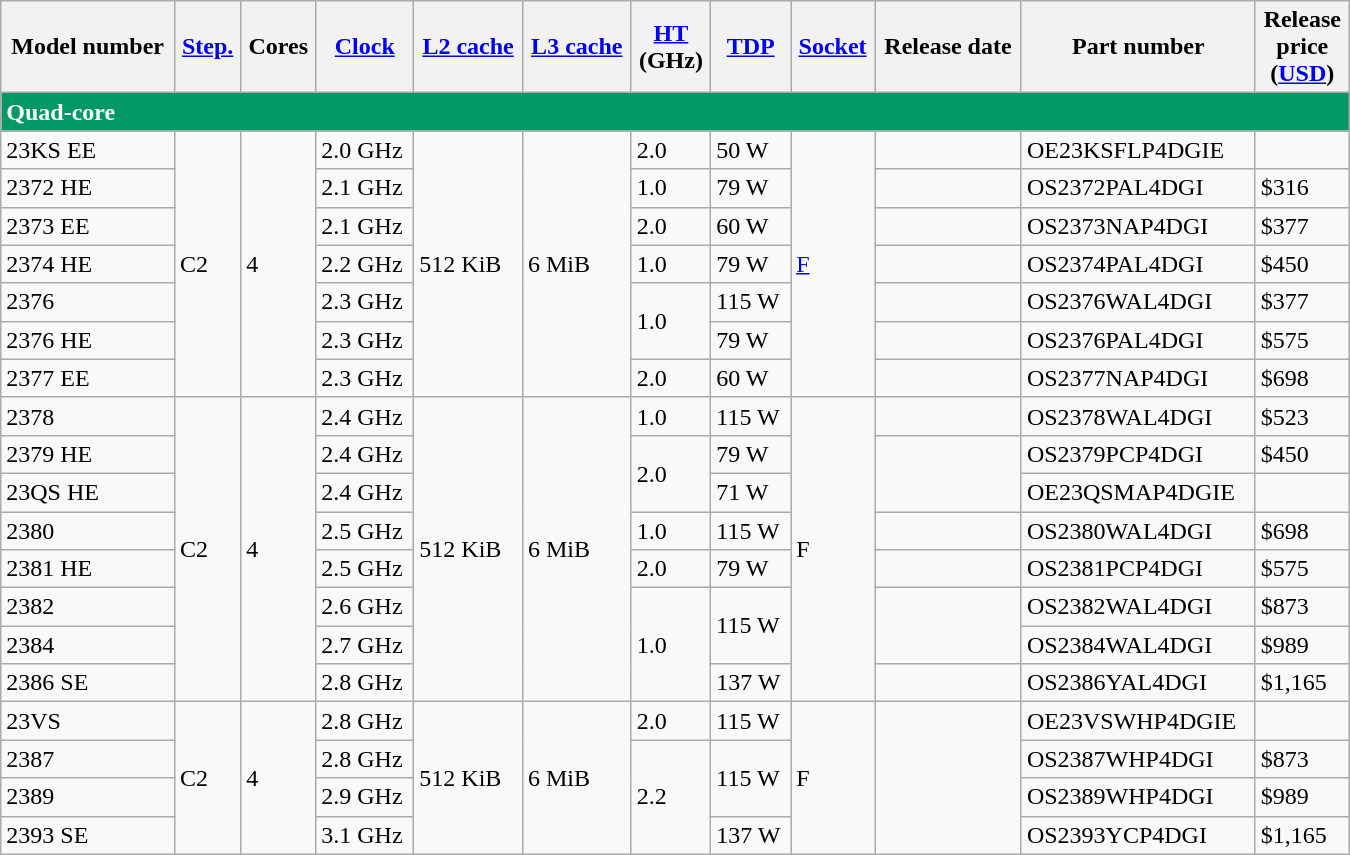<table style="width:900px; px;" class="wikitable">
<tr>
<th>Model number</th>
<th><a href='#'>Step.</a></th>
<th>Cores</th>
<th><a href='#'>Clock</a></th>
<th><a href='#'>L2 cache</a></th>
<th><a href='#'>L3 cache</a></th>
<th><a href='#'>HT</a><br>(GHz)</th>
<th><a href='#'>TDP</a></th>
<th><a href='#'>Socket</a></th>
<th>Release date</th>
<th>Part number</th>
<th>Release<br>price<br>(<a href='#'>USD</a>)</th>
</tr>
<tr>
<td colspan="12" style="text-align:left; background:#096; color:white;"><strong>Quad-core</strong></td>
</tr>
<tr>
<td>23KS EE</td>
<td rowspan="7">C2</td>
<td rowspan="7">4</td>
<td>2.0 GHz</td>
<td rowspan="7">512 KiB<br></td>
<td rowspan="7">6 MiB</td>
<td>2.0</td>
<td>50 W</td>
<td rowspan="7"><a href='#'>F</a><br></td>
<td></td>
<td>OE23KSFLP4DGIE</td>
<td></td>
</tr>
<tr>
<td>2372 HE</td>
<td>2.1 GHz</td>
<td>1.0</td>
<td>79 W</td>
<td></td>
<td>OS2372PAL4DGI</td>
<td>$316</td>
</tr>
<tr>
<td>2373 EE</td>
<td>2.1 GHz</td>
<td>2.0</td>
<td>60 W</td>
<td></td>
<td>OS2373NAP4DGI</td>
<td>$377</td>
</tr>
<tr>
<td>2374 HE</td>
<td>2.2 GHz</td>
<td>1.0</td>
<td>79 W</td>
<td></td>
<td>OS2374PAL4DGI</td>
<td>$450</td>
</tr>
<tr>
<td>2376</td>
<td>2.3 GHz</td>
<td rowspan="2">1.0</td>
<td>115 W</td>
<td></td>
<td>OS2376WAL4DGI</td>
<td>$377</td>
</tr>
<tr>
<td>2376 HE</td>
<td>2.3 GHz</td>
<td>79 W</td>
<td></td>
<td>OS2376PAL4DGI</td>
<td>$575</td>
</tr>
<tr>
<td>2377 EE</td>
<td>2.3 GHz</td>
<td>2.0</td>
<td>60 W</td>
<td></td>
<td>OS2377NAP4DGI</td>
<td>$698</td>
</tr>
<tr>
<td>2378</td>
<td rowspan="8">C2</td>
<td rowspan="8">4</td>
<td>2.4 GHz</td>
<td rowspan="8">512 KiB<br></td>
<td rowspan="8">6 MiB</td>
<td>1.0</td>
<td>115 W</td>
<td rowspan="8">F<br></td>
<td></td>
<td>OS2378WAL4DGI</td>
<td>$523</td>
</tr>
<tr>
<td>2379 HE</td>
<td>2.4 GHz</td>
<td rowspan="2">2.0</td>
<td>79 W</td>
<td rowspan="2"></td>
<td>OS2379PCP4DGI</td>
<td>$450</td>
</tr>
<tr>
<td>23QS HE</td>
<td>2.4 GHz</td>
<td>71 W</td>
<td>OE23QSMAP4DGIE</td>
<td></td>
</tr>
<tr>
<td>2380</td>
<td>2.5 GHz</td>
<td>1.0</td>
<td>115 W</td>
<td></td>
<td>OS2380WAL4DGI</td>
<td>$698</td>
</tr>
<tr>
<td>2381 HE</td>
<td>2.5 GHz</td>
<td>2.0</td>
<td>79 W</td>
<td></td>
<td>OS2381PCP4DGI</td>
<td>$575</td>
</tr>
<tr>
<td>2382</td>
<td>2.6 GHz</td>
<td rowspan="3">1.0</td>
<td rowspan="2">115 W</td>
<td rowspan="2"></td>
<td>OS2382WAL4DGI</td>
<td>$873</td>
</tr>
<tr>
<td>2384</td>
<td>2.7 GHz</td>
<td>OS2384WAL4DGI</td>
<td>$989</td>
</tr>
<tr>
<td>2386 SE</td>
<td>2.8 GHz</td>
<td>137 W</td>
<td></td>
<td>OS2386YAL4DGI</td>
<td>$1,165</td>
</tr>
<tr>
<td>23VS</td>
<td rowspan="4">C2</td>
<td rowspan="4">4</td>
<td>2.8 GHz</td>
<td rowspan="4">512 KiB<br></td>
<td rowspan="4">6 MiB</td>
<td>2.0</td>
<td>115 W</td>
<td rowspan="4">F<br></td>
<td rowspan="4"></td>
<td>OE23VSWHP4DGIE</td>
<td></td>
</tr>
<tr>
<td>2387</td>
<td>2.8 GHz</td>
<td rowspan="3">2.2</td>
<td rowspan="2">115 W</td>
<td>OS2387WHP4DGI</td>
<td>$873</td>
</tr>
<tr>
<td>2389</td>
<td>2.9 GHz</td>
<td>OS2389WHP4DGI</td>
<td>$989</td>
</tr>
<tr>
<td>2393 SE</td>
<td>3.1 GHz</td>
<td>137 W</td>
<td>OS2393YCP4DGI</td>
<td>$1,165</td>
</tr>
</table>
